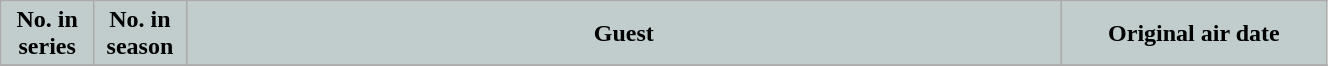<table class="wikitable plainrowheaders" style="width:70%;">
<tr>
<th scope="col" style="background-color: #C1CDCD; color: #000000;" width=7%>No. in<br>series</th>
<th scope="col" style="background-color: #C1CDCD; color: #000000;" width=7%>No. in<br>season</th>
<th scope="col" style="background-color: #C1CDCD; color: #000000;">Guest</th>
<th scope="col" style="background-color: #C1CDCD; color: #000000;" width=20%>Original air date</th>
</tr>
<tr>
</tr>
</table>
